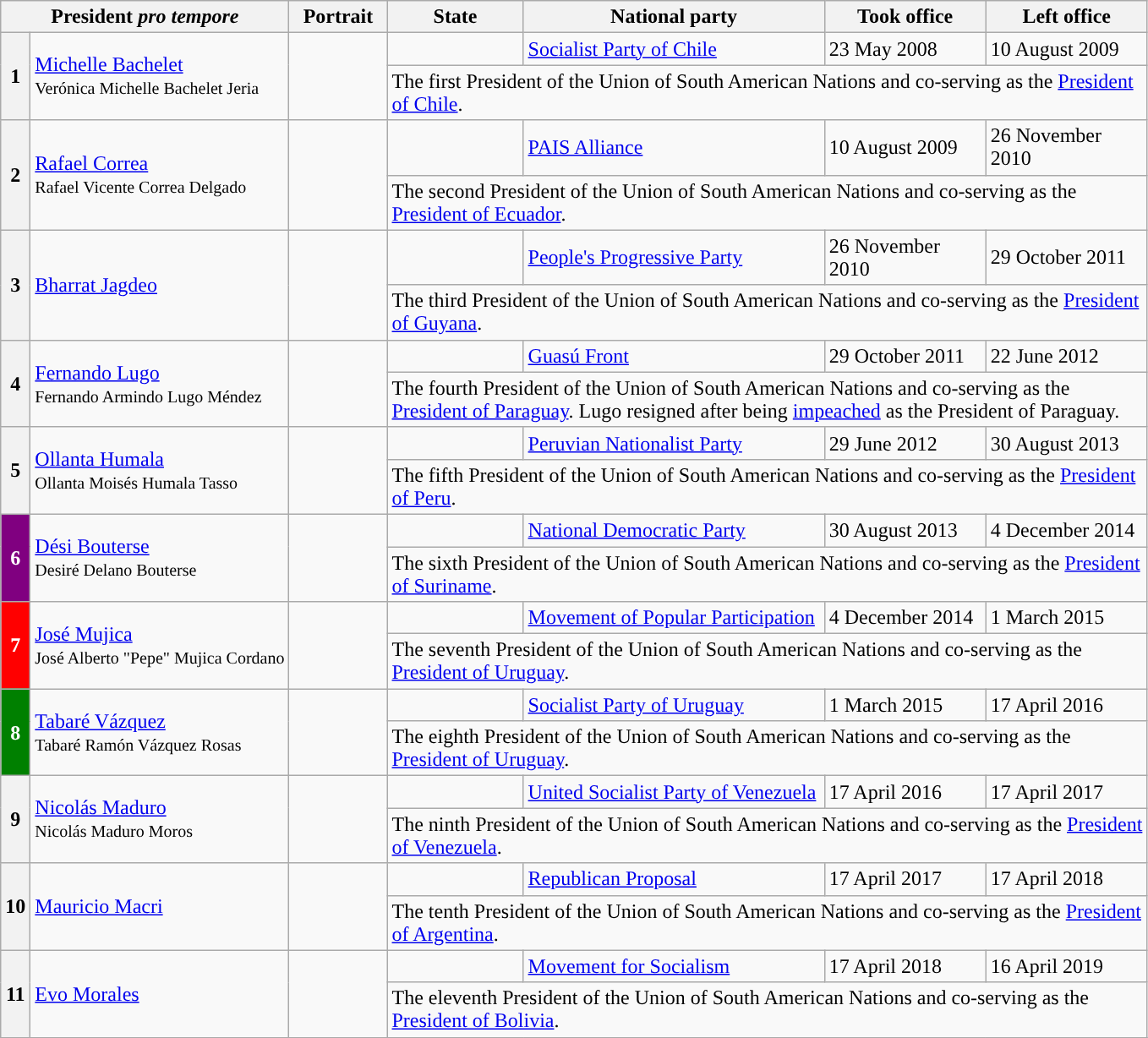<table class="wikitable">
<tr>
<th colspan=2>President <em>pro tempore</em></th>
<th width=70px>Portrait</th>
<th width=100px>State</th>
<th width=230px>National party</th>
<th width=120px>Took office</th>
<th width=120px>Left office</th>
</tr>
<tr>
<th rowspan=2 width=10px style="background-color: ">1</th>
<td rowspan=2><a href='#'>Michelle Bachelet</a><br><small>Verónica Michelle Bachelet Jeria</small></td>
<td rowspan=2></td>
<td></td>
<td><a href='#'>Socialist Party of Chile</a></td>
<td>23 May 2008</td>
<td>10 August 2009</td>
</tr>
<tr>
<td colspan="5">The first President of the Union of South American Nations and co-serving as the <a href='#'>President of Chile</a>.</td>
</tr>
<tr>
<th rowspan=2 width=10px style="background-color: ">2</th>
<td rowspan=2><a href='#'>Rafael Correa</a><br><small>Rafael Vicente Correa Delgado</small></td>
<td rowspan=2></td>
<td></td>
<td><a href='#'>PAIS Alliance</a></td>
<td>10 August 2009</td>
<td>26 November 2010</td>
</tr>
<tr>
<td colspan="5">The second President of the Union of South American Nations and co-serving as the <a href='#'>President of Ecuador</a>.</td>
</tr>
<tr>
<th rowspan=2 width=10px style="background-color: ">3</th>
<td rowspan=2><a href='#'>Bharrat Jagdeo</a></td>
<td rowspan=2></td>
<td></td>
<td><a href='#'>People's Progressive Party</a></td>
<td>26 November 2010</td>
<td>29 October 2011</td>
</tr>
<tr>
<td colspan="5">The third President of the Union of South American Nations and co-serving as the <a href='#'>President of Guyana</a>.</td>
</tr>
<tr>
<th rowspan=2 width=10px style="background-color: ">4</th>
<td rowspan=2><a href='#'>Fernando Lugo</a><br><small>Fernando Armindo Lugo Méndez</small></td>
<td rowspan=2></td>
<td></td>
<td><a href='#'>Guasú Front</a></td>
<td>29 October 2011</td>
<td>22 June 2012</td>
</tr>
<tr>
<td colspan="5">The fourth President of the Union of South American Nations and co-serving as the <a href='#'>President of Paraguay</a>. Lugo resigned after being <a href='#'>impeached</a> as the President of Paraguay.</td>
</tr>
<tr>
<th rowspan=2 width=10px style="background-color: ">5</th>
<td rowspan=2><a href='#'>Ollanta Humala</a><br><small>Ollanta Moisés Humala Tasso</small></td>
<td rowspan=2></td>
<td></td>
<td><a href='#'>Peruvian Nationalist Party</a></td>
<td>29 June 2012</td>
<td>30 August 2013</td>
</tr>
<tr>
<td colspan="5">The fifth President of the Union of South American Nations and co-serving as the <a href='#'>President of Peru</a>.</td>
</tr>
<tr>
<th rowspan=2 width=10px style="background-color: purple; color:white">6</th>
<td rowspan=2><a href='#'>Dési Bouterse</a><br><small>Desiré Delano Bouterse</small></td>
<td rowspan=2></td>
<td></td>
<td><a href='#'>National Democratic Party</a></td>
<td>30 August 2013</td>
<td>4 December 2014</td>
</tr>
<tr>
<td colspan="6">The sixth President of the Union of South American Nations and co-serving as the <a href='#'>President of Suriname</a>.</td>
</tr>
<tr>
<th rowspan=2 width=10px style="background-color: red; color:white">7</th>
<td rowspan=2><a href='#'>José Mujica</a><br><small>José Alberto "Pepe" Mujica Cordano </small></td>
<td rowspan=2></td>
<td></td>
<td><a href='#'>Movement of Popular Participation</a></td>
<td>4 December 2014</td>
<td>1 March 2015</td>
</tr>
<tr>
<td colspan="5">The seventh President of the Union of South American Nations and co-serving as the <a href='#'>President of Uruguay</a>.</td>
</tr>
<tr>
<th rowspan=2 width=10px style="background-color: green; color:white">8</th>
<td rowspan=2><a href='#'>Tabaré Vázquez</a><br><small>Tabaré Ramón Vázquez Rosas </small></td>
<td rowspan=2></td>
<td></td>
<td><a href='#'>Socialist Party of Uruguay</a></td>
<td>1 March 2015</td>
<td>17 April 2016</td>
</tr>
<tr>
<td colspan="5">The eighth President of the Union of South American Nations and co-serving as the <a href='#'>President of Uruguay</a>.</td>
</tr>
<tr>
<th rowspan=2 width=10px style="background-color: ">9</th>
<td rowspan=2><a href='#'>Nicolás Maduro</a><br><small>Nicolás Maduro Moros </small></td>
<td rowspan=2></td>
<td></td>
<td><a href='#'>United Socialist Party of Venezuela</a></td>
<td>17 April 2016</td>
<td>17 April 2017</td>
</tr>
<tr>
<td colspan="5">The ninth President of the Union of South American Nations and co-serving as the <a href='#'>President of Venezuela</a>.</td>
</tr>
<tr>
<th rowspan=2 width=10px style="background-color: ">10</th>
<td rowspan=2><a href='#'>Mauricio Macri</a></td>
<td rowspan=2></td>
<td></td>
<td><a href='#'>Republican Proposal</a></td>
<td>17 April 2017</td>
<td>17 April 2018</td>
</tr>
<tr>
<td colspan="5">The tenth President of the Union of South American Nations and co-serving as the <a href='#'>President of Argentina</a>.</td>
</tr>
<tr>
<th rowspan=2 width=10px style="background-color: ">11</th>
<td rowspan=2><a href='#'>Evo Morales</a></td>
<td rowspan=2></td>
<td></td>
<td><a href='#'>Movement for Socialism</a></td>
<td>17 April 2018</td>
<td>16 April 2019</td>
</tr>
<tr>
<td colspan="5">The eleventh President of the Union of South American Nations and co-serving as the <a href='#'>President of Bolivia</a>.</td>
</tr>
<tr>
</tr>
</table>
